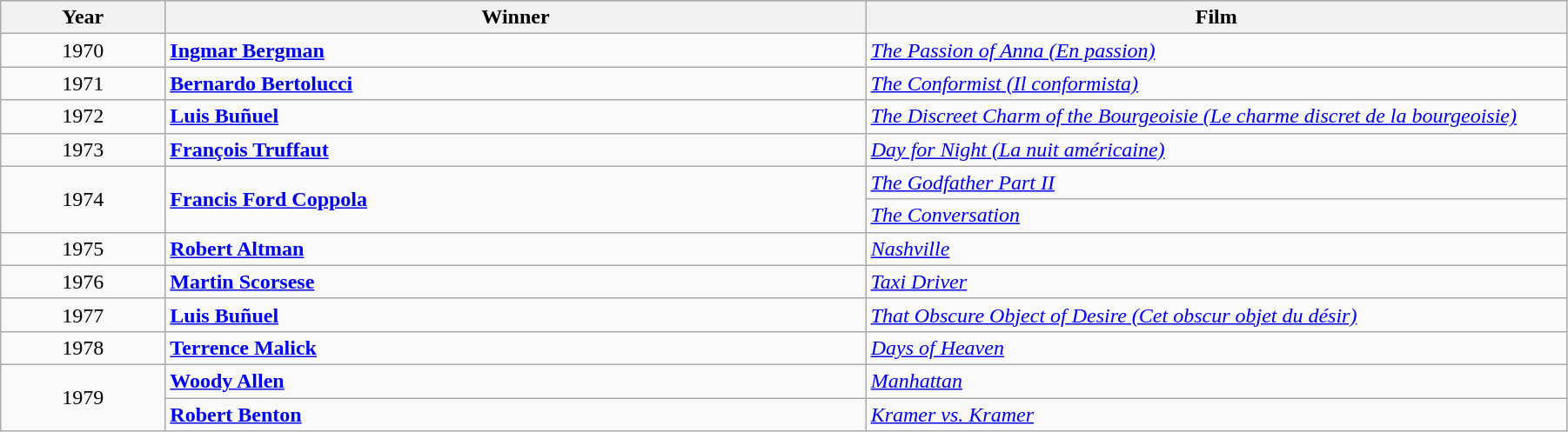<table class="wikitable" width="95%" cellpadding="5">
<tr>
<th width="100"><strong>Year</strong></th>
<th width="450"><strong>Winner</strong></th>
<th width="450"><strong>Film</strong></th>
</tr>
<tr>
<td style="text-align:center;">1970</td>
<td><strong><a href='#'>Ingmar Bergman</a></strong></td>
<td><em><a href='#'>The Passion of Anna (En passion)</a></em></td>
</tr>
<tr>
<td style="text-align:center;">1971</td>
<td><strong><a href='#'>Bernardo Bertolucci</a></strong></td>
<td><em><a href='#'>The Conformist (Il conformista)</a></em></td>
</tr>
<tr>
<td style="text-align:center;">1972</td>
<td><strong><a href='#'>Luis Buñuel</a></strong></td>
<td><em><a href='#'>The Discreet Charm of the Bourgeoisie (Le charme discret de la bourgeoisie)</a></em></td>
</tr>
<tr>
<td style="text-align:center;">1973</td>
<td><strong><a href='#'>François Truffaut</a></strong></td>
<td><em><a href='#'>Day for Night (La nuit américaine)</a></em></td>
</tr>
<tr>
<td rowspan="2" style="text-align:center;">1974</td>
<td rowspan="2"><strong><a href='#'>Francis Ford Coppola</a></strong></td>
<td><em><a href='#'>The Godfather Part II</a></em></td>
</tr>
<tr>
<td><em><a href='#'>The Conversation</a></em></td>
</tr>
<tr>
<td style="text-align:center;">1975</td>
<td><strong><a href='#'>Robert Altman</a></strong></td>
<td><em><a href='#'>Nashville</a></em></td>
</tr>
<tr>
<td style="text-align:center;">1976</td>
<td><strong><a href='#'>Martin Scorsese</a></strong></td>
<td><em><a href='#'>Taxi Driver</a></em></td>
</tr>
<tr>
<td style="text-align:center;">1977</td>
<td><strong><a href='#'>Luis Buñuel</a></strong></td>
<td><em><a href='#'>That Obscure Object of Desire (Cet obscur objet du désir)</a></em></td>
</tr>
<tr>
<td style="text-align:center;">1978</td>
<td><strong><a href='#'>Terrence Malick</a></strong></td>
<td><em><a href='#'>Days of Heaven</a></em></td>
</tr>
<tr>
<td rowspan="2" style="text-align:center;">1979</td>
<td><strong><a href='#'>Woody Allen</a></strong></td>
<td><em><a href='#'>Manhattan</a></em></td>
</tr>
<tr>
<td><strong><a href='#'>Robert Benton</a></strong></td>
<td><em><a href='#'>Kramer vs. Kramer</a></em></td>
</tr>
</table>
